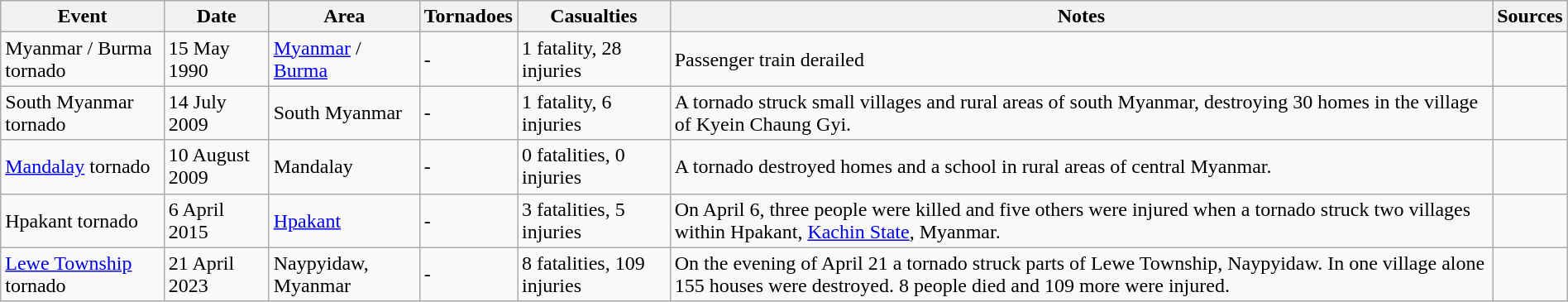<table class="wikitable collapsible sortable" style="width:100%;">
<tr>
<th scope="col" class="unsortable">Event</th>
<th>Date</th>
<th>Area</th>
<th>Tornadoes</th>
<th>Casualties</th>
<th scope="col" class="unsortable">Notes</th>
<th scope="col" class="unsortable">Sources</th>
</tr>
<tr>
<td>Myanmar / Burma tornado</td>
<td>15 May 1990</td>
<td><a href='#'>Myanmar</a> / <a href='#'>Burma</a></td>
<td>-</td>
<td>1 fatality, 28 injuries</td>
<td>Passenger train derailed</td>
<td></td>
</tr>
<tr>
<td>South Myanmar tornado</td>
<td>14 July 2009</td>
<td>South Myanmar</td>
<td>-</td>
<td>1 fatality, 6 injuries</td>
<td>A tornado struck small villages and rural areas of south Myanmar, destroying 30 homes in the village of Kyein Chaung Gyi.</td>
<td></td>
</tr>
<tr>
<td><a href='#'>Mandalay</a> tornado</td>
<td>10 August 2009</td>
<td>Mandalay</td>
<td>-</td>
<td>0 fatalities, 0 injuries</td>
<td>A tornado destroyed homes and a school in rural areas of central Myanmar.</td>
<td></td>
</tr>
<tr>
<td>Hpakant tornado</td>
<td>6 April 2015</td>
<td><a href='#'>Hpakant</a></td>
<td>-</td>
<td>3 fatalities, 5 injuries</td>
<td>On April 6, three people were killed and five others were injured when a tornado struck two villages within Hpakant, <a href='#'>Kachin State</a>, Myanmar.</td>
<td></td>
</tr>
<tr>
<td><a href='#'>Lewe Township</a> tornado</td>
<td>21 April 2023</td>
<td>Naypyidaw, Myanmar</td>
<td>-</td>
<td>8 fatalities, 109 injuries</td>
<td>On the evening of April 21 a tornado struck parts of Lewe Township, Naypyidaw. In one village alone 155 houses were destroyed. 8 people died and 109 more were injured.</td>
<td></td>
</tr>
</table>
